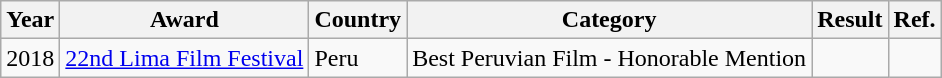<table class="wikitable">
<tr>
<th>Year</th>
<th>Award</th>
<th>Country</th>
<th>Category</th>
<th>Result</th>
<th>Ref.</th>
</tr>
<tr>
<td>2018</td>
<td><a href='#'>22nd Lima Film Festival</a></td>
<td>Peru</td>
<td>Best Peruvian Film - Honorable Mention</td>
<td></td>
<td></td>
</tr>
</table>
